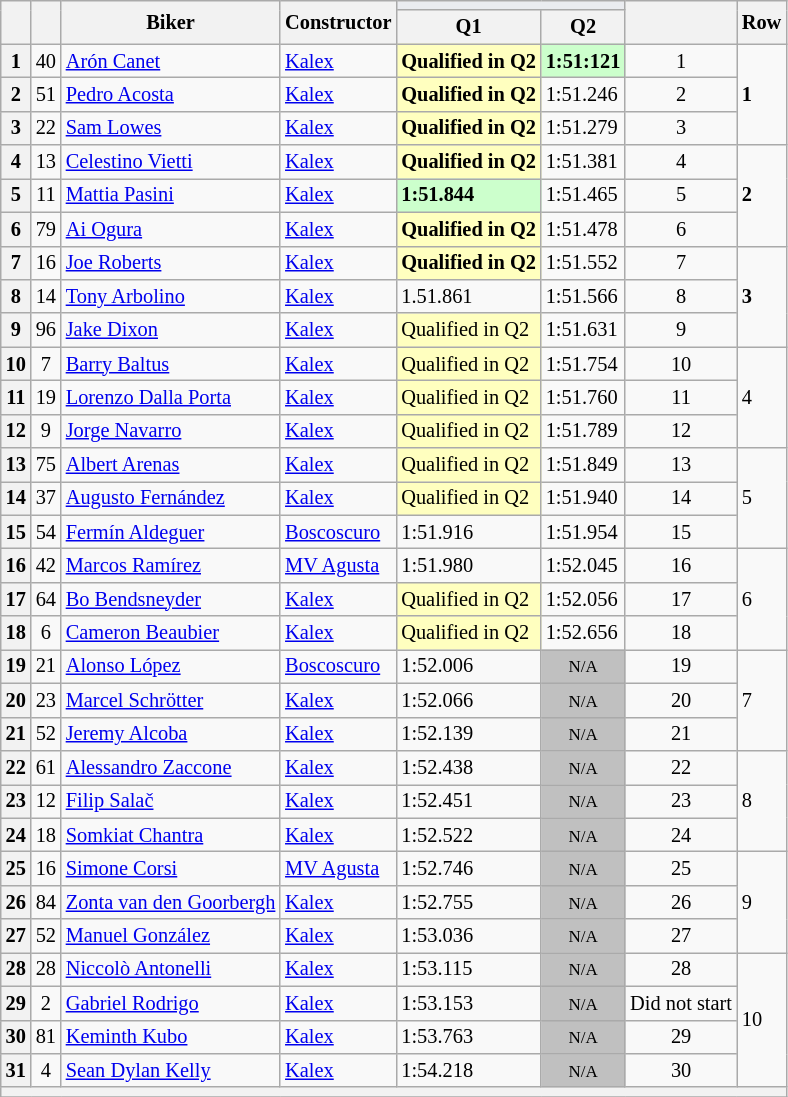<table class="wikitable sortable" style="font-size: 85%;">
<tr>
<th rowspan="2"></th>
<th rowspan="2"></th>
<th rowspan="2">Biker</th>
<th rowspan="2">Constructor</th>
<th colspan="2" style="background:#eaecf0; text-align:center;"></th>
<th rowspan="2"></th>
<th rowspan="2">Row</th>
</tr>
<tr>
<th scope="col">Q1</th>
<th scope="col">Q2</th>
</tr>
<tr>
<th scope="row">1</th>
<td align="center">40</td>
<td> <a href='#'>Arón Canet</a></td>
<td><a href='#'>Kalex</a></td>
<td style="background:#ffffbf;"><strong>Qualified in Q2</strong></td>
<td style="background:#ccffcc;"><strong>1:51:121</strong></td>
<td align="center">1</td>
<td rowspan="3"><strong>1</strong></td>
</tr>
<tr>
<th scope="row">2</th>
<td align="center">51</td>
<td> <a href='#'>Pedro Acosta</a></td>
<td><a href='#'>Kalex</a></td>
<td style="background:#ffffbf;"><strong>Qualified in Q2</strong></td>
<td>1:51.246</td>
<td align="center">2</td>
</tr>
<tr>
<th scope="row">3</th>
<td align="center">22</td>
<td> <a href='#'>Sam Lowes</a></td>
<td><a href='#'>Kalex</a></td>
<td style="background:#ffffbf;"><strong>Qualified in Q2</strong></td>
<td>1:51.279</td>
<td align="center">3</td>
</tr>
<tr>
<th scope="row">4</th>
<td align="center">13</td>
<td> <a href='#'>Celestino Vietti</a></td>
<td><a href='#'>Kalex</a></td>
<td style="background:#ffffbf;"><strong>Qualified in Q2</strong></td>
<td>1:51.381</td>
<td align="center">4</td>
<td rowspan="3"><strong>2</strong></td>
</tr>
<tr>
<th scope="row">5</th>
<td align="center">11</td>
<td> <a href='#'>Mattia Pasini</a></td>
<td><a href='#'>Kalex</a></td>
<td style="background:#ccffcc;"><strong>1:51.844</strong></td>
<td>1:51.465</td>
<td align="center">5</td>
</tr>
<tr>
<th scope="row">6</th>
<td align="center">79</td>
<td> <a href='#'>Ai Ogura</a></td>
<td><a href='#'>Kalex</a></td>
<td style="background:#ffffbf;"><strong>Qualified in Q2</strong></td>
<td>1:51.478</td>
<td align="center">6</td>
</tr>
<tr>
<th scope="row">7</th>
<td align="center">16</td>
<td> <a href='#'>Joe Roberts</a></td>
<td><a href='#'>Kalex</a></td>
<td style="background:#ffffbf;"><strong>Qualified in Q2</strong></td>
<td>1:51.552</td>
<td align="center">7</td>
<td rowspan="3"><strong>3<em></td>
</tr>
<tr>
<th scope="row">8</th>
<td align="center">14</td>
<td> <a href='#'>Tony Arbolino</a></td>
<td><a href='#'>Kalex</a></td>
<td></strong>1.51.861<strong></td>
<td>1:51.566</td>
<td align="center">8</td>
</tr>
<tr>
<th scope="row">9</th>
<td align="center">96</td>
<td> <a href='#'>Jake Dixon</a></td>
<td><a href='#'>Kalex</a></td>
<td style="background:#ffffbf;"></strong>Qualified in Q2<strong></td>
<td>1:51.631</td>
<td align="center">9</td>
</tr>
<tr>
<th scope="row">10</th>
<td align="center">7</td>
<td> <a href='#'>Barry Baltus</a></td>
<td><a href='#'>Kalex</a></td>
<td style="background:#ffffbf;"></strong>Qualified in Q2<strong></td>
<td>1:51.754</td>
<td align="center">10</td>
<td rowspan="3"></strong>4<strong></td>
</tr>
<tr>
<th scope="row">11</th>
<td align="center">19</td>
<td> <a href='#'>Lorenzo Dalla Porta</a></td>
<td><a href='#'>Kalex</a></td>
<td style="background:#ffffbf;"></strong>Qualified in Q2<strong></td>
<td>1:51.760</td>
<td align="center">11</td>
</tr>
<tr>
<th scope="row">12</th>
<td align="center">9</td>
<td> <a href='#'>Jorge Navarro</a></td>
<td><a href='#'>Kalex</a></td>
<td style="background:#ffffbf;"></strong>Qualified in Q2<strong></td>
<td>1:51.789</td>
<td align="center">12</td>
</tr>
<tr>
<th scope="row">13</th>
<td align="center">75</td>
<td> <a href='#'>Albert Arenas</a></td>
<td><a href='#'>Kalex</a></td>
<td style="background:#ffffbf;"></strong>Qualified in Q2<strong></td>
<td>1:51.849</td>
<td align="center">13</td>
<td rowspan="3"></strong>5<strong></td>
</tr>
<tr>
<th scope="row">14</th>
<td align="center">37</td>
<td> <a href='#'>Augusto Fernández</a></td>
<td><a href='#'>Kalex</a></td>
<td style="background:#ffffbf;"></strong>Qualified in Q2<strong></td>
<td>1:51.940</td>
<td align="center">14</td>
</tr>
<tr>
<th scope="row">15</th>
<td align="center">54</td>
<td> <a href='#'>Fermín Aldeguer</a></td>
<td><a href='#'>Boscoscuro</a></td>
<td></strong>1:51.916<strong></td>
<td>1:51.954</td>
<td align="center">15</td>
</tr>
<tr>
<th scope="row">16</th>
<td align="center">42</td>
<td> <a href='#'>Marcos Ramírez</a></td>
<td><a href='#'>MV Agusta</a></td>
<td></strong>1:51.980<strong></td>
<td>1:52.045</td>
<td align="center">16</td>
<td rowspan="3"></strong>6<strong></td>
</tr>
<tr>
<th scope="row">17</th>
<td align="center">64</td>
<td> <a href='#'>Bo Bendsneyder</a></td>
<td><a href='#'>Kalex</a></td>
<td style="background:#ffffbf;"></strong>Qualified in Q2<strong></td>
<td>1:52.056</td>
<td align="center">17</td>
</tr>
<tr>
<th scope="row">18</th>
<td align="center">6</td>
<td> <a href='#'>Cameron Beaubier</a></td>
<td><a href='#'>Kalex</a></td>
<td style="background:#ffffbf;"></strong>Qualified in Q2<strong></td>
<td>1:52.656</td>
<td align="center">18</td>
</tr>
<tr>
<th scope="row">19</th>
<td align="center">21</td>
<td> <a href='#'>Alonso López</a></td>
<td><a href='#'>Boscoscuro</a></td>
<td>1:52.006</td>
<td style="background: silver" align="center" data-sort-value="19"><small>N/A</small></td>
<td align="center">19</td>
<td rowspan="3"></strong>7<strong></td>
</tr>
<tr>
<th scope="row">20</th>
<td align="center">23</td>
<td> <a href='#'>Marcel Schrötter</a></td>
<td><a href='#'>Kalex</a></td>
<td>1:52.066</td>
<td style="background: silver" align="center" data-sort-value="20"><small>N/A</small></td>
<td align="center">20</td>
</tr>
<tr>
<th scope="row">21</th>
<td align="center">52</td>
<td> <a href='#'>Jeremy Alcoba</a></td>
<td><a href='#'>Kalex</a></td>
<td>1:52.139</td>
<td style="background: silver" align="center" data-sort-value="21"><small>N/A</small></td>
<td align="center">21</td>
</tr>
<tr>
<th scope="row">22</th>
<td align="center">61</td>
<td> <a href='#'>Alessandro Zaccone</a></td>
<td><a href='#'>Kalex</a></td>
<td>1:52.438</td>
<td style="background: silver" align="center" data-sort-value="22"><small>N/A</small></td>
<td align="center">22</td>
<td rowspan="3"></strong>8<strong></td>
</tr>
<tr>
<th scope="row">23</th>
<td align="center">12</td>
<td> <a href='#'>Filip Salač</a></td>
<td><a href='#'>Kalex</a></td>
<td>1:52.451</td>
<td style="background: silver" align="center" data-sort-value="23"><small>N/A</small></td>
<td align="center">23</td>
</tr>
<tr>
<th scope="row">24</th>
<td align="center">18</td>
<td> <a href='#'>Somkiat Chantra</a></td>
<td><a href='#'>Kalex</a></td>
<td>1:52.522</td>
<td style="background: silver" align="center" data-sort-value="24"><small>N/A</small></td>
<td align="center">24</td>
</tr>
<tr>
<th scope="row">25</th>
<td align="center">16</td>
<td> <a href='#'>Simone Corsi</a></td>
<td><a href='#'>MV Agusta</a></td>
<td>1:52.746</td>
<td style="background: silver" align="center" data-sort-value="25"><small>N/A</small></td>
<td align="center">25</td>
<td rowspan="3"></strong>9<strong></td>
</tr>
<tr>
<th scope="row">26</th>
<td align="center">84</td>
<td> <a href='#'>Zonta van den Goorbergh</a></td>
<td><a href='#'>Kalex</a></td>
<td>1:52.755</td>
<td style="background: silver" align="center" data-sort-value="26"><small>N/A</small></td>
<td align="center">26</td>
</tr>
<tr>
<th scope="row">27</th>
<td align="center">52</td>
<td> <a href='#'>Manuel González</a></td>
<td><a href='#'>Kalex</a></td>
<td>1:53.036</td>
<td style="background: silver" align="center" data-sort-value="27"><small>N/A</small></td>
<td align="center">27</td>
</tr>
<tr>
<th scope="row">28</th>
<td align="center">28</td>
<td> <a href='#'>Niccolò Antonelli</a></td>
<td><a href='#'>Kalex</a></td>
<td>1:53.115</td>
<td style="background: silver" align="center" data-sort-value="28"><small>N/A</small></td>
<td align="center">28</td>
<td rowspan="4"></strong>10<strong></td>
</tr>
<tr>
<th scope="row">29</th>
<td align="center">2</td>
<td> <a href='#'>Gabriel Rodrigo</a></td>
<td><a href='#'>Kalex</a></td>
<td>1:53.153</td>
<td style="background: silver" align="center" data-sort-value="29"><small>N/A</small></td>
<td align="center">Did not start</td>
</tr>
<tr>
<th scope="row">30</th>
<td align="center">81</td>
<td> <a href='#'>Keminth Kubo</a></td>
<td><a href='#'>Kalex</a></td>
<td>1:53.763</td>
<td style="background: silver" align="center" data-sort-value="30"><small>N/A</small></td>
<td align="center">29</td>
</tr>
<tr>
<th scope="row">31</th>
<td align="center">4</td>
<td> <a href='#'>Sean Dylan Kelly</a></td>
<td><a href='#'>Kalex</a></td>
<td>1:54.218</td>
<td style="background: silver" align="center" data-sort-value="31"><small>N/A</small></td>
<td align="center">30</td>
</tr>
<tr>
<th colspan="8"></th>
</tr>
<tr>
</tr>
</table>
